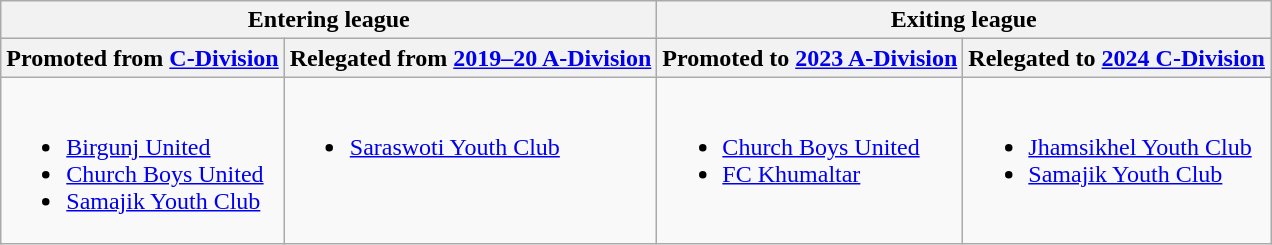<table class="wikitable">
<tr>
<th colspan=2>Entering league</th>
<th colspan=2>Exiting league</th>
</tr>
<tr>
<th>Promoted from <a href='#'>C-Division</a> </th>
<th>Relegated from <a href='#'>2019–20 A-Division</a> </th>
<th>Promoted to <a href='#'>2023 A-Division</a></th>
<th>Relegated to <a href='#'>2024 C-Division</a></th>
</tr>
<tr style="vertical-align:top;">
<td><br><ul><li><a href='#'>Birgunj United</a></li><li><a href='#'>Church Boys United</a></li><li><a href='#'>Samajik Youth Club</a></li></ul></td>
<td><br><ul><li><a href='#'>Saraswoti Youth Club</a></li></ul></td>
<td><br><ul><li><a href='#'>Church Boys United</a></li><li><a href='#'>FC Khumaltar</a></li></ul></td>
<td><br><ul><li><a href='#'>Jhamsikhel Youth Club</a></li><li><a href='#'>Samajik Youth Club</a></li></ul></td>
</tr>
</table>
